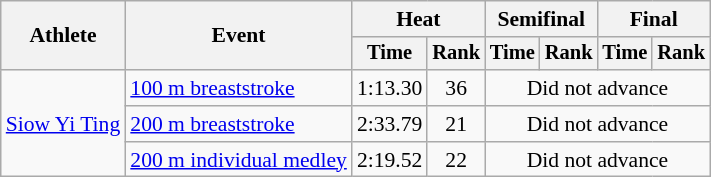<table class=wikitable style="font-size:90%">
<tr>
<th rowspan="2">Athlete</th>
<th rowspan="2">Event</th>
<th colspan="2">Heat</th>
<th colspan="2">Semifinal</th>
<th colspan="2">Final</th>
</tr>
<tr style="font-size:95%">
<th>Time</th>
<th>Rank</th>
<th>Time</th>
<th>Rank</th>
<th>Time</th>
<th>Rank</th>
</tr>
<tr align=center>
<td align=left rowspan=3><a href='#'>Siow Yi Ting</a></td>
<td align=left><a href='#'>100 m breaststroke</a></td>
<td>1:13.30</td>
<td>36</td>
<td colspan=4>Did not advance</td>
</tr>
<tr align=center>
<td align=left><a href='#'>200 m breaststroke</a></td>
<td>2:33.79</td>
<td>21</td>
<td colspan=4>Did not advance</td>
</tr>
<tr align=center>
<td align=left><a href='#'>200 m individual medley</a></td>
<td>2:19.52</td>
<td>22</td>
<td colspan=4>Did not advance</td>
</tr>
</table>
